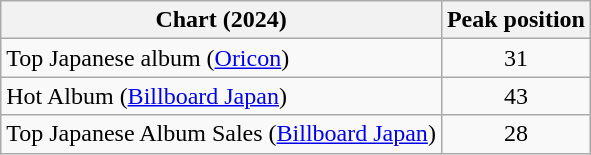<table class="wikitable">
<tr>
<th>Chart (2024)</th>
<th>Peak position</th>
</tr>
<tr>
<td>Top Japanese album (<a href='#'>Oricon</a>)</td>
<td align="center">31</td>
</tr>
<tr>
<td>Hot Album (<a href='#'>Billboard Japan</a>)</td>
<td align="center">43</td>
</tr>
<tr>
<td>Top Japanese Album Sales (<a href='#'>Billboard Japan</a>)</td>
<td align="center">28</td>
</tr>
</table>
